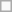<table class=wikitable>
<tr>
<td> </td>
</tr>
</table>
